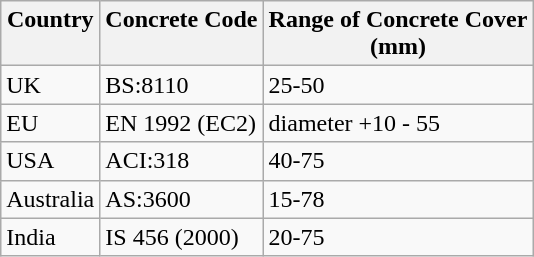<table class="wikitable">
<tr valign="top">
<th>Country</th>
<th>Concrete Code</th>
<th>Range of Concrete Cover <br> (mm)</th>
</tr>
<tr>
<td>UK</td>
<td>BS:8110</td>
<td>25-50</td>
</tr>
<tr>
<td>EU</td>
<td>EN 1992 (EC2)</td>
<td>diameter +10  - 55</td>
</tr>
<tr>
<td>USA</td>
<td>ACI:318</td>
<td>40-75</td>
</tr>
<tr>
<td>Australia</td>
<td>AS:3600</td>
<td>15-78</td>
</tr>
<tr>
<td>India</td>
<td>IS 456 (2000)</td>
<td>20-75</td>
</tr>
</table>
